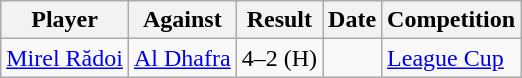<table class="wikitable">
<tr>
<th>Player</th>
<th>Against</th>
<th style="text-align:center">Result</th>
<th>Date</th>
<th style="text-align:center">Competition</th>
</tr>
<tr>
<td> <a href='#'>Mirel Rădoi</a></td>
<td> <a href='#'>Al Dhafra</a></td>
<td>4–2 (H)</td>
<td></td>
<td><a href='#'>League Cup</a></td>
</tr>
</table>
